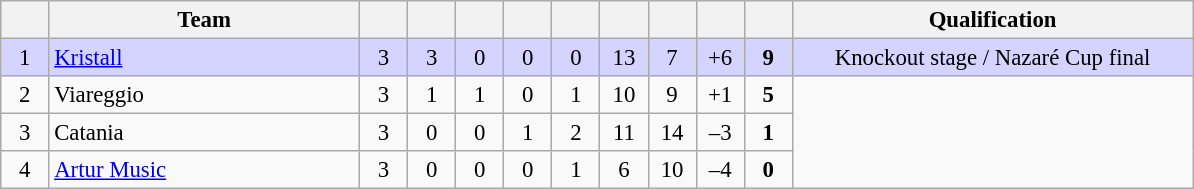<table class="wikitable" style="font-size: 95%">
<tr>
<th width="25"></th>
<th width="200">Team</th>
<th width="25"></th>
<th width="25"></th>
<th width="25"></th>
<th width="25"></th>
<th width="25"></th>
<th width="25"></th>
<th width="25"></th>
<th width="25"></th>
<th width="25"></th>
<th width="260">Qualification</th>
</tr>
<tr align=center bgcolor=#d5d3ff>
<td>1</td>
<td align=left> <a href='#'>Kristall</a></td>
<td>3</td>
<td>3</td>
<td>0</td>
<td>0</td>
<td>0</td>
<td>13</td>
<td>7</td>
<td>+6</td>
<td><strong>9</strong></td>
<td>Knockout stage / Nazaré Cup final</td>
</tr>
<tr align=center>
<td>2</td>
<td align=left> Viareggio</td>
<td>3</td>
<td>1</td>
<td>1</td>
<td>0</td>
<td>1</td>
<td>10</td>
<td>9</td>
<td>+1</td>
<td><strong>5</strong></td>
<td rowspan=3></td>
</tr>
<tr align=center>
<td>3</td>
<td align=left> Catania</td>
<td>3</td>
<td>0</td>
<td>0</td>
<td>1</td>
<td>2</td>
<td>11</td>
<td>14</td>
<td>–3</td>
<td><strong>1</strong></td>
</tr>
<tr align=center>
<td>4</td>
<td align=left> <a href='#'>Artur Music</a></td>
<td>3</td>
<td>0</td>
<td>0</td>
<td>0</td>
<td>1</td>
<td>6</td>
<td>10</td>
<td>–4</td>
<td><strong>0</strong></td>
</tr>
</table>
